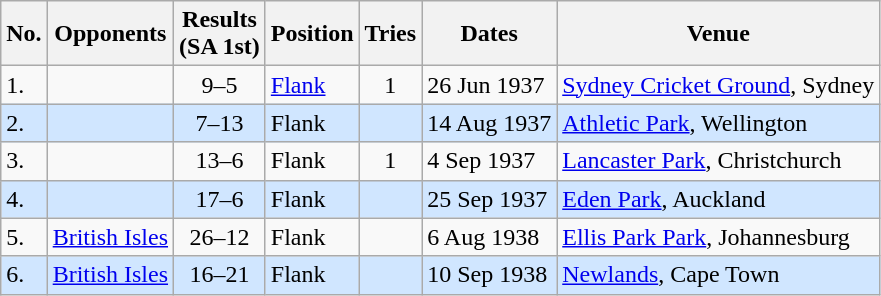<table class="wikitable sortable">
<tr>
<th>No.</th>
<th>Opponents</th>
<th>Results<br>(SA 1st)</th>
<th>Position</th>
<th>Tries</th>
<th>Dates</th>
<th>Venue</th>
</tr>
<tr>
<td>1.</td>
<td></td>
<td align="center">9–5</td>
<td><a href='#'>Flank</a></td>
<td align="center">1</td>
<td>26 Jun 1937</td>
<td><a href='#'>Sydney Cricket Ground</a>, Sydney</td>
</tr>
<tr style="background: #D0E6FF;">
<td>2.</td>
<td></td>
<td align="center">7–13</td>
<td>Flank</td>
<td></td>
<td>14 Aug 1937</td>
<td><a href='#'>Athletic Park</a>, Wellington</td>
</tr>
<tr>
<td>3.</td>
<td></td>
<td align="center">13–6</td>
<td>Flank</td>
<td align="center">1</td>
<td>4 Sep 1937</td>
<td><a href='#'>Lancaster Park</a>, Christchurch</td>
</tr>
<tr style="background: #D0E6FF;">
<td>4.</td>
<td></td>
<td align="center">17–6</td>
<td>Flank</td>
<td></td>
<td>25 Sep 1937</td>
<td><a href='#'>Eden Park</a>, Auckland</td>
</tr>
<tr>
<td>5.</td>
<td> <a href='#'>British Isles</a></td>
<td align="center">26–12</td>
<td>Flank</td>
<td></td>
<td>6 Aug 1938</td>
<td><a href='#'>Ellis Park Park</a>, Johannesburg</td>
</tr>
<tr style="background: #D0E6FF;">
<td>6.</td>
<td> <a href='#'>British Isles</a></td>
<td align="center">16–21</td>
<td>Flank</td>
<td></td>
<td>10 Sep 1938</td>
<td><a href='#'>Newlands</a>, Cape Town</td>
</tr>
</table>
